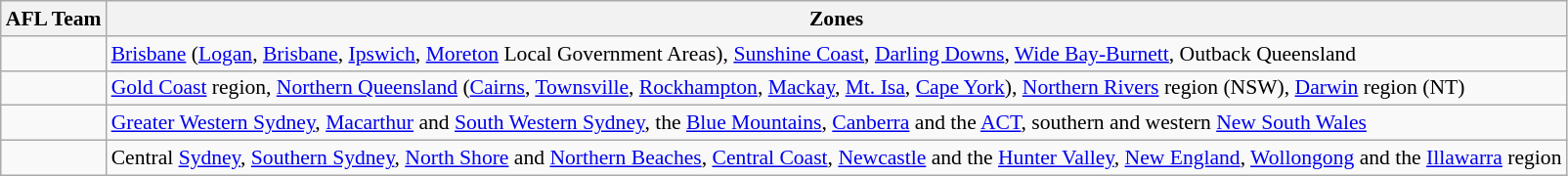<table class="wikitable" style="font-size:90%; text-align:left">
<tr>
<th>AFL Team</th>
<th>Zones</th>
</tr>
<tr>
<td></td>
<td><a href='#'>Brisbane</a> (<a href='#'>Logan</a>, <a href='#'>Brisbane</a>, <a href='#'>Ipswich</a>, <a href='#'>Moreton</a> Local Government Areas), <a href='#'>Sunshine Coast</a>, <a href='#'>Darling Downs</a>, <a href='#'>Wide Bay-Burnett</a>, Outback Queensland</td>
</tr>
<tr>
<td></td>
<td><a href='#'>Gold Coast</a> region, <a href='#'>Northern Queensland</a> (<a href='#'>Cairns</a>, <a href='#'>Townsville</a>, <a href='#'>Rockhampton</a>, <a href='#'>Mackay</a>, <a href='#'>Mt. Isa</a>, <a href='#'>Cape York</a>), <a href='#'>Northern Rivers</a> region (NSW), <a href='#'>Darwin</a> region (NT)</td>
</tr>
<tr>
<td></td>
<td><a href='#'>Greater Western Sydney</a>, <a href='#'>Macarthur</a> and <a href='#'>South Western Sydney</a>, the <a href='#'>Blue Mountains</a>, <a href='#'>Canberra</a> and the <a href='#'>ACT</a>, southern and western <a href='#'>New South Wales</a></td>
</tr>
<tr>
<td></td>
<td>Central <a href='#'>Sydney</a>, <a href='#'>Southern Sydney</a>, <a href='#'>North Shore</a> and <a href='#'>Northern Beaches</a>, <a href='#'>Central Coast</a>, <a href='#'>Newcastle</a> and the <a href='#'>Hunter Valley</a>, <a href='#'>New England</a>, <a href='#'>Wollongong</a> and the <a href='#'>Illawarra</a> region</td>
</tr>
</table>
